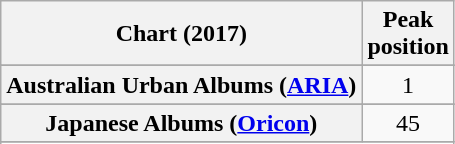<table class="wikitable sortable plainrowheaders" style="text-align:center">
<tr>
<th scope="col">Chart (2017)</th>
<th scope="col">Peak<br> position</th>
</tr>
<tr>
</tr>
<tr>
<th scope="row">Australian Urban Albums (<a href='#'>ARIA</a>)</th>
<td>1</td>
</tr>
<tr>
</tr>
<tr>
</tr>
<tr>
</tr>
<tr>
</tr>
<tr>
</tr>
<tr>
</tr>
<tr>
</tr>
<tr>
</tr>
<tr>
</tr>
<tr>
</tr>
<tr>
</tr>
<tr>
<th scope="row">Japanese Albums (<a href='#'>Oricon</a>)</th>
<td>45</td>
</tr>
<tr>
</tr>
<tr>
</tr>
<tr>
</tr>
<tr>
</tr>
<tr>
</tr>
<tr>
</tr>
<tr>
</tr>
<tr>
</tr>
<tr>
</tr>
<tr>
</tr>
</table>
